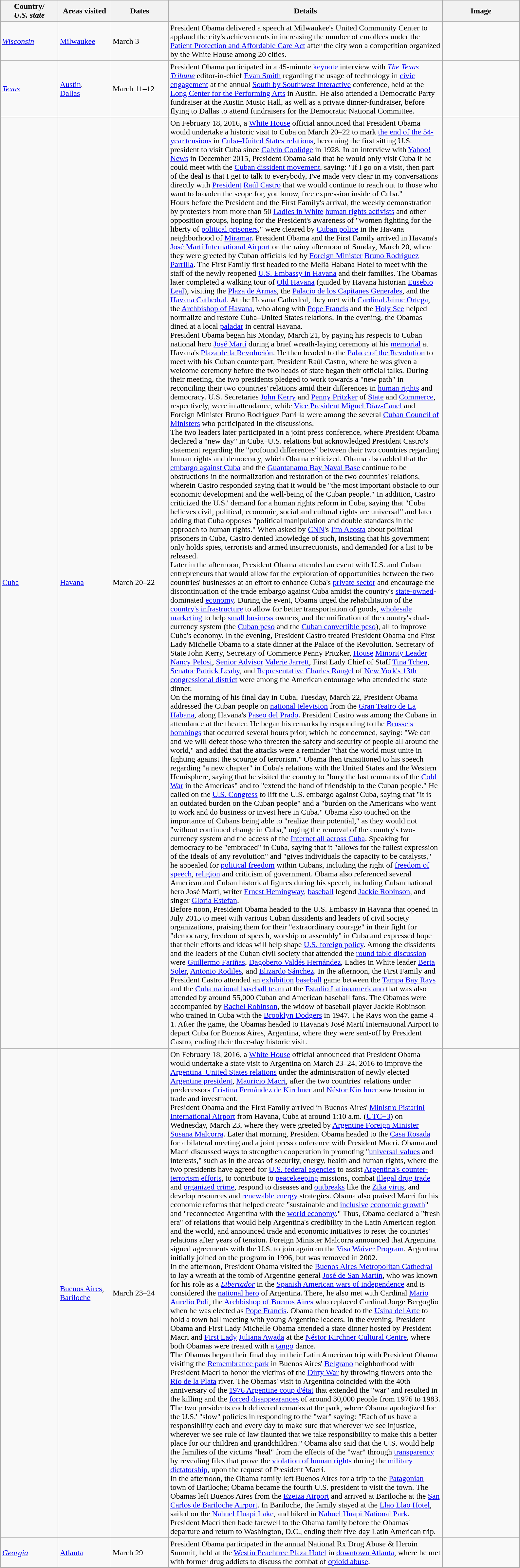<table class="wikitable" style="margin: 1em auto 1em auto">
<tr>
<th width=110>Country/<br><em>U.S. state</em></th>
<th width=100>Areas visited</th>
<th width=110>Dates</th>
<th width=550>Details</th>
<th width=150>Image</th>
</tr>
<tr>
<td> <em><a href='#'>Wisconsin</a></em></td>
<td><a href='#'>Milwaukee</a></td>
<td>March 3</td>
<td>President Obama delivered a speech at Milwaukee's United Community Center to applaud the city's achievements in increasing the number of enrollees under the <a href='#'>Patient Protection and Affordable Care Act</a> after the city won a competition organized by the White House among 20 cities.</td>
<td></td>
</tr>
<tr>
<td> <em><a href='#'>Texas</a></em></td>
<td><a href='#'>Austin</a>,<br><a href='#'>Dallas</a></td>
<td>March 11–12</td>
<td>President Obama participated in a 45-minute <a href='#'>keynote</a> interview with <em><a href='#'>The Texas Tribune</a></em> editor-in-chief <a href='#'>Evan Smith</a> regarding the usage of technology in <a href='#'>civic engagement</a> at the annual <a href='#'>South by Southwest Interactive</a> conference, held at the <a href='#'>Long Center for the Performing Arts</a> in Austin. He also attended a Democratic Party fundraiser at the Austin Music Hall, as well as a private dinner-fundraiser, before flying to Dallas to attend fundraisers for the Democratic National Committee.</td>
<td></td>
</tr>
<tr>
<td> <a href='#'>Cuba</a></td>
<td><a href='#'>Havana</a></td>
<td>March 20–22</td>
<td>On February 18, 2016, a <a href='#'>White House</a> official announced that President Obama would undertake a historic visit to Cuba on March 20–22 to mark <a href='#'>the end of the 54-year tensions</a> in <a href='#'>Cuba–United States relations</a>, becoming the first sitting U.S. president to visit Cuba since <a href='#'>Calvin Coolidge</a> in 1928. In an interview with <a href='#'>Yahoo! News</a> in December 2015, President Obama said that he would only visit Cuba if he could meet with the <a href='#'>Cuban dissident movement</a>, saying: "If I go on a visit, then part of the deal is that I get to talk to everybody, I've made very clear in my conversations directly with <a href='#'>President</a> <a href='#'>Raúl Castro</a> that we would continue to reach out to those who want to broaden the scope for, you know, free expression inside of Cuba."<br>Hours before the President and the First Family's arrival, the weekly demonstration by protesters from more than 50 <a href='#'>Ladies in White</a> <a href='#'>human rights activists</a> and other opposition groups, hoping for the President's awareness of "women fighting for the liberty of <a href='#'>political prisoners</a>," were cleared by <a href='#'>Cuban police</a> in the Havana neighborhood of <a href='#'>Miramar</a>. President Obama and the First Family arrived in Havana's <a href='#'>José Martí International Airport</a> on the rainy afternoon of Sunday, March 20, where they were greeted by Cuban officials led by <a href='#'>Foreign Minister</a> <a href='#'>Bruno Rodríguez Parrilla</a>. The First Family first headed to the Meliá Habana Hotel to meet with the staff of the newly reopened <a href='#'>U.S. Embassy in Havana</a> and their families. The Obamas later completed a walking tour of <a href='#'>Old Havana</a> (guided by Havana historian <a href='#'>Eusebio Leal</a>), visiting the <a href='#'>Plaza de Armas</a>, the <a href='#'>Palacio de los Capitanes Generales</a>, and the <a href='#'>Havana Cathedral</a>. At the Havana Cathedral, they met with <a href='#'>Cardinal Jaime Ortega</a>, the <a href='#'>Archbishop of Havana</a>, who along with <a href='#'>Pope Francis</a> and the <a href='#'>Holy See</a> helped normalize and restore Cuba–United States relations. In the evening, the Obamas dined at a local <a href='#'>paladar</a> in central Havana.<br>President Obama began his Monday, March 21, by paying his respects to Cuban national hero <a href='#'>José Martí</a> during a brief wreath-laying ceremony at his <a href='#'>memorial</a> at Havana's <a href='#'>Plaza de la Revolución</a>. He then headed to the <a href='#'>Palace of the Revolution</a> to meet with his Cuban counterpart, President Raúl Castro, where he was given a welcome ceremony before the two heads of state began their official talks. During their meeting, the two presidents pledged to work towards a "new path" in reconciling their two countries' relations amid their differences in <a href='#'>human rights</a> and democracy. U.S. Secretaries <a href='#'>John Kerry</a> and <a href='#'>Penny Pritzker</a> of <a href='#'>State</a> and <a href='#'>Commerce</a>, respectively, were in attendance, while <a href='#'>Vice President</a> <a href='#'>Miguel Díaz-Canel</a> and Foreign Minister Bruno Rodríguez Parrilla were among the several <a href='#'>Cuban Council of Ministers</a> who participated in the discussions.<br>The two leaders later participated in a joint press conference, where President Obama declared a "new day" in Cuba–U.S. relations but acknowledged President Castro's statement regarding the "profound differences" between their two countries regarding human rights and democracy, which Obama criticized. Obama also added that the <a href='#'>embargo against Cuba</a> and the <a href='#'>Guantanamo Bay Naval Base</a> continue to be obstructions in the normalization and restoration of the two countries' relations, wherein Castro responded saying that it would be "the most important obstacle to our economic development and the well-being of the Cuban people." In addition, Castro criticized the U.S.' demand for a human rights reform in Cuba, saying that "Cuba believes civil, political, economic, social and cultural rights are universal" and later adding that Cuba opposes "political manipulation and double standards in the approach to human rights." When asked by <a href='#'>CNN</a>'s <a href='#'>Jim Acosta</a> about political prisoners in Cuba, Castro denied knowledge of such, insisting that his government only holds spies, terrorists and armed insurrectionists, and demanded for a list to be released.<br>Later in the afternoon, President Obama attended an event with U.S. and Cuban entrepreneurs that would allow for the exploration of opportunities between the two countries' businesses at an effort to enhance Cuba's <a href='#'>private sector</a> and encourage the discontinuation of the trade embargo against Cuba amidst the country's <a href='#'>state-owned</a>-dominated <a href='#'>economy</a>. During the event, Obama urged the rehabilitation of the <a href='#'>country's infrastructure</a> to allow for better transportation of goods, <a href='#'>wholesale marketing</a> to help <a href='#'>small business</a> owners, and the unification of the country's dual-currency system (the <a href='#'>Cuban peso</a> and the <a href='#'>Cuban convertible peso</a>), all to improve Cuba's economy. In the evening, President Castro treated President Obama and First Lady Michelle Obama to a state dinner at the Palace of the Revolution. Secretary of State John Kerry, Secretary of Commerce Penny Pritzker, <a href='#'>House</a> <a href='#'>Minority Leader</a> <a href='#'>Nancy Pelosi</a>, <a href='#'>Senior Advisor</a> <a href='#'>Valerie Jarrett</a>, First Lady Chief of Staff <a href='#'>Tina Tchen</a>, <a href='#'>Senator</a> <a href='#'>Patrick Leahy</a>, and <a href='#'>Representative</a> <a href='#'>Charles Rangel</a> of <a href='#'>New York's 13th congressional district</a> were among the American entourage who attended the state dinner.<br>On the morning of his final day in Cuba, Tuesday, March 22, President Obama addressed the Cuban people on <a href='#'>national television</a> from the <a href='#'>Gran Teatro de La Habana</a>, along Havana's <a href='#'>Paseo del Prado</a>. President Castro was among the Cubans in attendance at the theater. He began his remarks by responding to the <a href='#'>Brussels bombings</a> that occurred several hours prior, which he condemned, saying: "We can and we will defeat those who threaten the safety and security of people all around the world," and added that the attacks were a reminder "that the world must unite in fighting against the scourge of terrorism." Obama then transitioned to his speech regarding "a new chapter" in Cuba's relations with the United States and the Western Hemisphere, saying that he visited the country to "bury the last remnants of the <a href='#'>Cold War</a> in the Americas" and to "extend the hand of friendship to the Cuban people." He called on the <a href='#'>U.S. Congress</a> to lift the U.S. embargo against Cuba, saying that "it is an outdated burden on the Cuban people" and a "burden on the Americans who want to work and do business or invest here in Cuba." Obama also touched on the importance of Cubans being able to "realize their potential," as they would not "without continued change in Cuba," urging the removal of the country's two-currency system and the access of the <a href='#'>Internet all across Cuba</a>. Speaking for democracy to be "embraced" in Cuba, saying that it "allows for the fullest expression of the ideals of any revolution" and "gives individuals the capacity to be catalysts," he appealed for <a href='#'>political freedom</a> within Cubans, including the right of <a href='#'>freedom of speech</a>, <a href='#'>religion</a> and criticism of government. Obama also referenced several American and Cuban historical figures during his speech, including Cuban national hero José Martí, writer <a href='#'>Ernest Hemingway</a>, <a href='#'>baseball</a> legend <a href='#'>Jackie Robinson</a>, and singer <a href='#'>Gloria Estefan</a>.<br>Before noon, President Obama headed to the U.S. Embassy in Havana that opened in July 2015 to meet with various Cuban dissidents and leaders of civil society organizations, praising them for their "extraordinary courage" in their fight for "democracy, freedom of speech, worship or assembly" in Cuba and expressed hope that their efforts and ideas will help shape <a href='#'>U.S. foreign policy</a>. Among the dissidents and the leaders of the Cuban civil society that attended the <a href='#'>round table discussion</a> were <a href='#'>Guillermo Fariñas</a>, <a href='#'>Dagoberto Valdés Hernández</a>, Ladies in White leader <a href='#'>Berta Soler</a>, <a href='#'>Antonio Rodiles</a>, and <a href='#'>Elizardo Sánchez</a>. In the afternoon, the First Family and President Castro attended an <a href='#'>exhibition</a> <a href='#'>baseball</a> game between the <a href='#'>Tampa Bay Rays</a> and the <a href='#'>Cuba national baseball team</a> at the <a href='#'>Estadio Latinoamericano</a> that was also attended by around 55,000 Cuban and American baseball fans. The Obamas were accompanied by <a href='#'>Rachel Robinson</a>, the widow of baseball player Jackie Robinson who trained in Cuba with the <a href='#'>Brooklyn Dodgers</a> in 1947. The Rays won the game 4–1. After the game, the Obamas headed to Havana's José Martí International Airport to depart Cuba for Buenos Aires, Argentina, where they were sent-off by President Castro, ending their three-day historic visit.</td>
<td></td>
</tr>
<tr>
<td></td>
<td><a href='#'>Buenos Aires</a>,<br><a href='#'>Bariloche</a></td>
<td>March 23–24</td>
<td>On February 18, 2016, a <a href='#'>White House</a> official announced that President Obama would undertake a state visit to Argentina on March 23–24, 2016 to improve the <a href='#'>Argentina–United States relations</a> under the administration of newly elected <a href='#'>Argentine president</a>, <a href='#'>Mauricio Macri</a>, after the two countries' relations under predecessors <a href='#'>Cristina Fernández de Kirchner</a> and <a href='#'>Néstor Kirchner</a> saw tension in trade and investment.<br>President Obama and the First Family arrived in Buenos Aires' <a href='#'>Ministro Pistarini International Airport</a> from Havana, Cuba at around 1:10 a.m. (<a href='#'>UTC−3</a>) on Wednesday, March 23, where they were greeted by <a href='#'>Argentine Foreign Minister</a> <a href='#'>Susana Malcorra</a>. Later that morning, President Obama headed to the <a href='#'>Casa Rosada</a> for a bilateral meeting and a joint press conference with President Macri. Obama and Macri discussed ways to strengthen cooperation in promoting "<a href='#'>universal values</a> and interests," such as in the areas of security, energy, health and human rights, where the two presidents have agreed for <a href='#'>U.S. federal agencies</a> to assist <a href='#'>Argentina's counter-terrorism efforts</a>, to contribute to <a href='#'>peacekeeping</a> missions, combat <a href='#'>illegal drug trade</a> and <a href='#'>organized crime</a>, respond to diseases and <a href='#'>outbreaks</a> like the <a href='#'>Zika virus</a>, and develop resources and <a href='#'>renewable energy</a> strategies. Obama also praised Macri for his economic reforms that helped create "sustainable and <a href='#'>inclusive</a> <a href='#'>economic growth</a>" and "reconnected Argentina with the <a href='#'>world economy</a>." Thus, Obama declared a "fresh era" of relations that would help Argentina's credibility in the Latin American region and the world, and announced trade and economic initiatives to reset the countries' relations after years of tension.  
Foreign Minister Malcorra announced that Argentina signed agreements with the U.S. to join again on the <a href='#'>Visa Waiver Program</a>. Argentina initially joined on the program in 1996, but was removed in 2002.<br>In the afternoon, President Obama visited the <a href='#'>Buenos Aires Metropolitan Cathedral</a> to lay a wreath at the tomb of Argentine general <a href='#'>José de San Martín</a>, who was known for his role as a <em><a href='#'>Libertador</a></em> in the <a href='#'>Spanish American wars of independence</a> and is considered the <a href='#'>national hero</a> of Argentina. There, he also met with Cardinal <a href='#'>Mario Aurelio Poli</a>, the <a href='#'>Archbishop of Buenos Aires</a> who replaced Cardinal Jorge Bergoglio when he was elected as <a href='#'>Pope Francis</a>. Obama then headed to the <a href='#'>Usina del Arte</a> to hold a town hall meeting with young Argentine leaders. In the evening, President Obama and First Lady Michelle Obama attended a state dinner hosted by President Macri and <a href='#'>First Lady</a> <a href='#'>Juliana Awada</a> at the <a href='#'>Néstor Kirchner Cultural Centre</a>, where both Obamas were treated with a <a href='#'>tango</a> dance.<br>The Obamas began their final day in their Latin American trip with President Obama visiting the <a href='#'>Remembrance park</a> in Buenos Aires' <a href='#'>Belgrano</a> neighborhood with President Macri to honor the victims of the <a href='#'>Dirty War</a> by throwing flowers onto the <a href='#'>Río de la Plata</a> river. The Obamas' visit to Argentina coincided with the 40th anniversary of the <a href='#'>1976 Argentine coup d'état</a> that extended the "war" and resulted in the killing and the <a href='#'>forced disappearances</a> of around 30,000 people from 1976 to 1983. The two presidents each delivered remarks at the park, where Obama apologized for the U.S.' "slow" policies in responding to the "war" saying: "Each of us have a responsibility each and every day to make sure that wherever we see injustice, wherever we see rule of law flaunted that we take responsibility to make this a better place for our children and grandchildren." Obama also said that the U.S. would help the families of the victims "heal" from the effects of the "war" through <a href='#'>transparency</a> by revealing files that prove the <a href='#'>violation of human rights</a> during the <a href='#'>military dictatorship</a>, upon the request of President Macri.<br>In the afternoon, the Obama family left Buenos Aires for a trip to the <a href='#'>Patagonian</a> town of Bariloche; Obama became the fourth U.S. president to visit the town. The Obamas left Buenos Aires from the <a href='#'>Ezeiza Airport</a> and arrived at Bariloche at the <a href='#'>San Carlos de Bariloche Airport</a>. In Bariloche, the family stayed at the <a href='#'>Llao Llao Hotel</a>, sailed on the <a href='#'>Nahuel Huapi Lake</a>, and hiked in <a href='#'>Nahuel Huapi National Park</a>. President Macri then bade farewell to the Obama family before the Obamas' departure and return to Washington, D.C., ending their five-day Latin American trip.</td>
<td></td>
</tr>
<tr>
<td> <em><a href='#'>Georgia</a></em></td>
<td><a href='#'>Atlanta</a></td>
<td>March 29</td>
<td>President Obama participated in the annual National Rx Drug Abuse & Heroin Summit, held at the <a href='#'>Westin Peachtree Plaza Hotel</a> in <a href='#'>downtown Atlanta</a>, where he met with former drug addicts to discuss the combat of <a href='#'>opioid abuse</a>.</td>
<td></td>
</tr>
</table>
